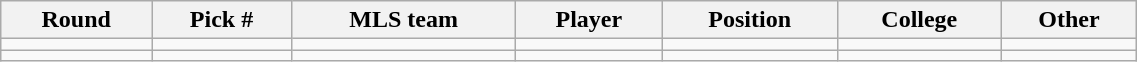<table class="wikitable sortable" style="width:60%">
<tr>
<th>Round</th>
<th>Pick #</th>
<th>MLS team</th>
<th>Player</th>
<th>Position</th>
<th>College</th>
<th>Other</th>
</tr>
<tr>
<td></td>
<td></td>
<td></td>
<td></td>
<td></td>
<td></td>
<td></td>
</tr>
<tr>
<td></td>
<td></td>
<td></td>
<td></td>
<td></td>
<td></td>
<td></td>
</tr>
</table>
